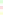<table style="font-size: 85%">
<tr>
<td style="background:#dfd;"></td>
</tr>
<tr>
<td style="background:#fdd;"></td>
</tr>
<tr>
<td style="background:#ffd;"></td>
</tr>
</table>
